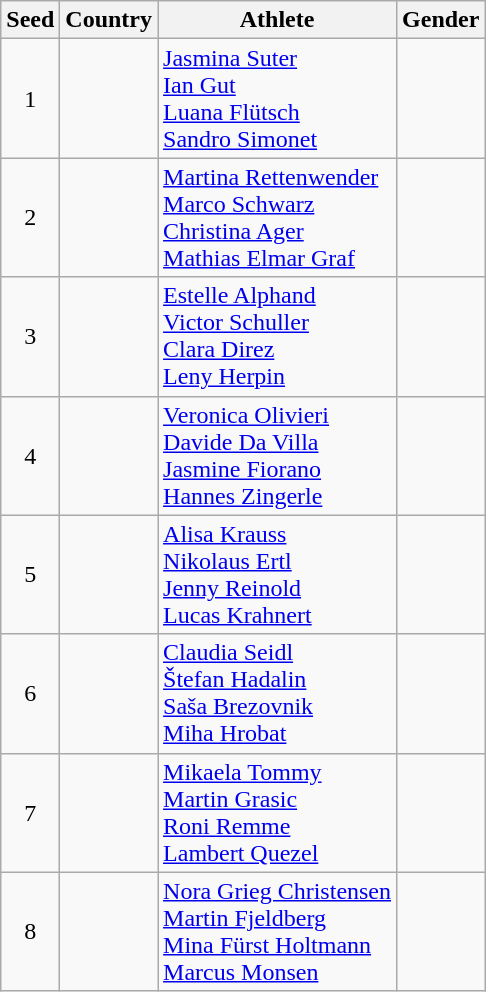<table class="wikitable sortable" style="text-align:center">
<tr>
<th>Seed</th>
<th>Country</th>
<th>Athlete</th>
<th>Gender</th>
</tr>
<tr>
<td>1</td>
<td align=left></td>
<td align=left><a href='#'>Jasmina Suter</a><br><a href='#'>Ian Gut</a><br><a href='#'>Luana Flütsch</a><br><a href='#'>Sandro Simonet</a></td>
<td><br><br><br></td>
</tr>
<tr>
<td>2</td>
<td align=left></td>
<td align=left><a href='#'>Martina Rettenwender</a><br><a href='#'>Marco Schwarz</a><br><a href='#'>Christina Ager</a><br><a href='#'>Mathias Elmar Graf</a></td>
<td><br><br><br></td>
</tr>
<tr>
<td>3</td>
<td align=left></td>
<td align=left><a href='#'>Estelle Alphand</a><br><a href='#'>Victor Schuller</a><br><a href='#'>Clara Direz</a><br><a href='#'>Leny Herpin</a></td>
<td><br><br><br></td>
</tr>
<tr>
<td>4</td>
<td align=left></td>
<td align=left><a href='#'>Veronica Olivieri</a><br><a href='#'>Davide Da Villa</a><br><a href='#'>Jasmine Fiorano</a><br><a href='#'>Hannes Zingerle</a></td>
<td><br><br><br></td>
</tr>
<tr>
<td>5</td>
<td align=left></td>
<td align=left><a href='#'>Alisa Krauss</a><br><a href='#'>Nikolaus Ertl</a><br><a href='#'>Jenny Reinold</a><br><a href='#'>Lucas Krahnert</a></td>
<td><br><br><br></td>
</tr>
<tr>
<td>6</td>
<td align=left></td>
<td align=left><a href='#'>Claudia Seidl</a><br><a href='#'>Štefan Hadalin</a><br><a href='#'>Saša Brezovnik</a><br><a href='#'>Miha Hrobat</a></td>
<td><br><br><br></td>
</tr>
<tr>
<td>7</td>
<td align=left></td>
<td align=left><a href='#'>Mikaela Tommy</a><br><a href='#'>Martin Grasic</a><br><a href='#'>Roni Remme</a><br><a href='#'>Lambert Quezel</a></td>
<td><br><br><br></td>
</tr>
<tr>
<td>8</td>
<td align=left></td>
<td align=left><a href='#'>Nora Grieg Christensen</a><br><a href='#'>Martin Fjeldberg</a><br><a href='#'>Mina Fürst Holtmann</a><br><a href='#'>Marcus Monsen</a></td>
<td><br><br><br></td>
</tr>
</table>
